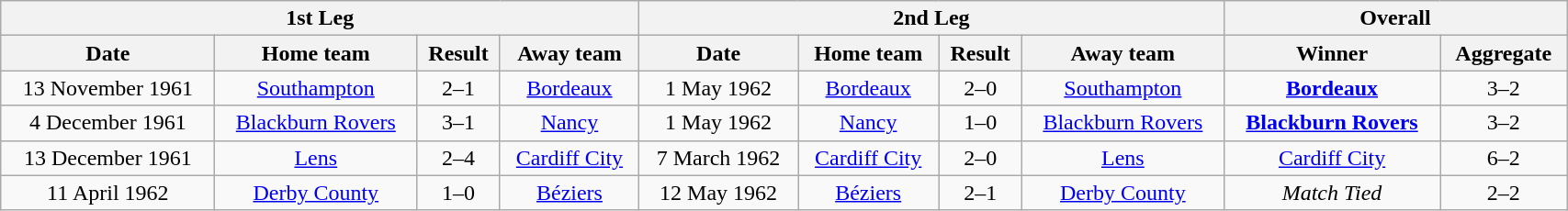<table class="wikitable" style="text-align:center; width: 90%;">
<tr>
<th colspan="4">1st Leg</th>
<th colspan="4">2nd Leg</th>
<th colspan="2">Overall</th>
</tr>
<tr>
<th>Date</th>
<th>Home team</th>
<th>Result</th>
<th>Away team</th>
<th>Date</th>
<th>Home team</th>
<th>Result</th>
<th>Away team</th>
<th>Winner</th>
<th>Aggregate</th>
</tr>
<tr>
<td>13 November 1961</td>
<td><a href='#'>Southampton</a></td>
<td>2–1</td>
<td><a href='#'>Bordeaux</a></td>
<td>1 May 1962</td>
<td><a href='#'>Bordeaux</a></td>
<td>2–0</td>
<td><a href='#'>Southampton</a></td>
<td><strong><a href='#'>Bordeaux</a></strong></td>
<td>3–2</td>
</tr>
<tr>
<td>4 December 1961</td>
<td><a href='#'>Blackburn Rovers</a></td>
<td>3–1</td>
<td><a href='#'>Nancy</a></td>
<td>1 May 1962</td>
<td><a href='#'>Nancy</a></td>
<td>1–0</td>
<td><a href='#'>Blackburn Rovers</a></td>
<td><strong><a href='#'>Blackburn Rovers</a></strong></td>
<td>3–2</td>
</tr>
<tr>
<td>13 December 1961</td>
<td><a href='#'>Lens</a></td>
<td>2–4</td>
<td><a href='#'>Cardiff City</a></td>
<td>7 March 1962</td>
<td><a href='#'>Cardiff City</a></td>
<td>2–0</td>
<td><a href='#'>Lens</a></td>
<td><a href='#'>Cardiff City</a></td>
<td>6–2</td>
</tr>
<tr>
<td>11 April 1962</td>
<td><a href='#'>Derby County</a></td>
<td>1–0</td>
<td><a href='#'>Béziers</a></td>
<td>12 May 1962</td>
<td><a href='#'>Béziers</a></td>
<td>2–1</td>
<td><a href='#'>Derby County</a></td>
<td><em>Match Tied</em></td>
<td>2–2</td>
</tr>
</table>
